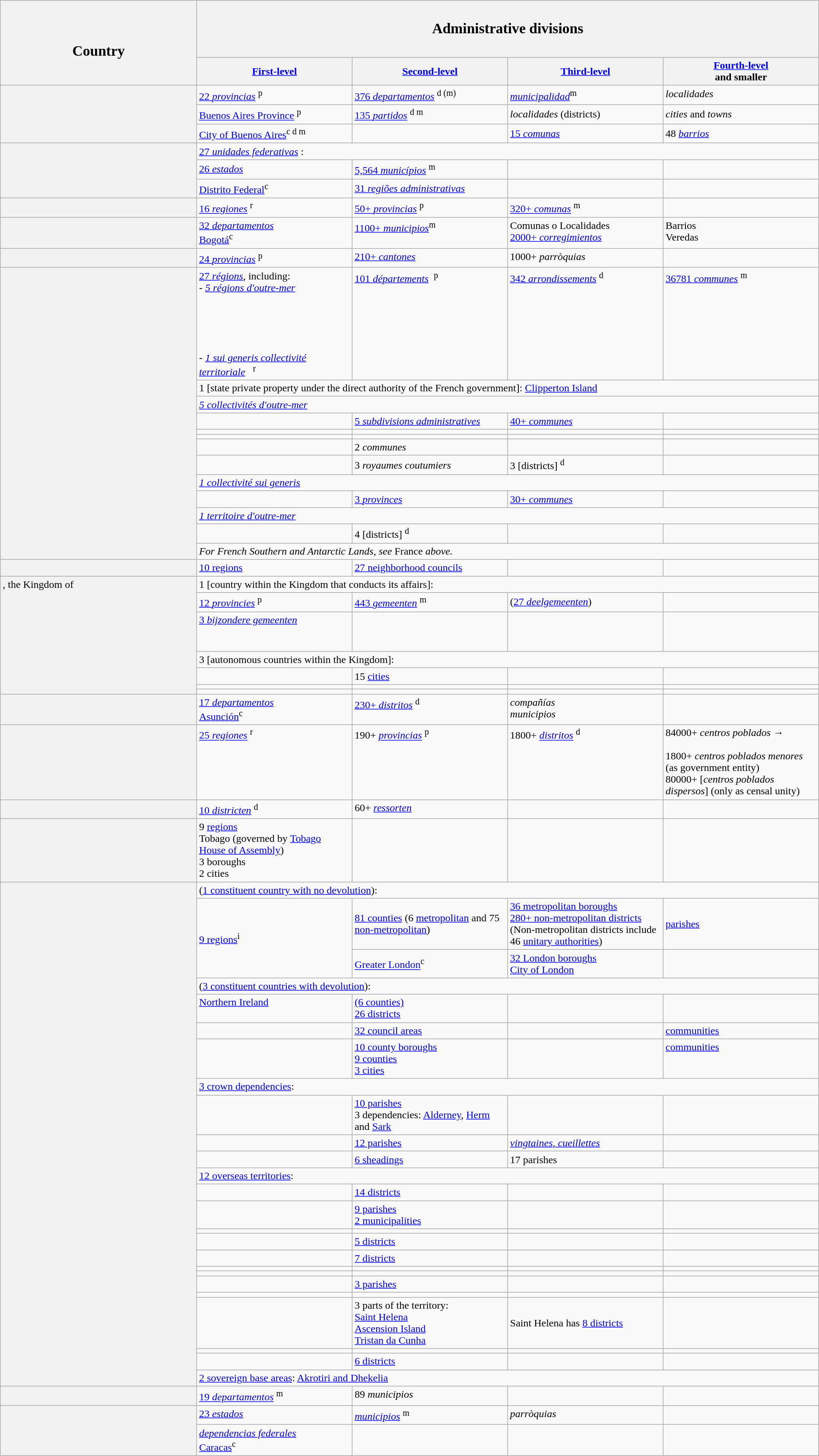<table style="width:100%;" class="wikitable">
<tr>
<th rowspan="2" style="width:24%; font-size:140%;"><br>Country</th>
<th colspan="4" style="font-size:140%;"><br>Administrative divisions<br> </th>
</tr>
<tr>
<th style="width:19%;"><a href='#'>First-level</a></th>
<th style="width:19%;"><a href='#'>Second-level</a></th>
<th style="width:19%;"><a href='#'>Third-level</a></th>
<th style="width:19%;"><a href='#'>Fourth-level</a><br>and smaller</th>
</tr>
<tr valign= "top">
<td rowspan="3" style="background:#f2f2f2;"></td>
<td><a href='#'>22 <em>provincias</em></a> <sup>p</sup></td>
<td><a href='#'>376 <em>departamentos</em></a> <sup>d (m)</sup></td>
<td><a href='#'><em>municipalidad</em></a><sup>m</sup></td>
<td><em>localidades</em></td>
</tr>
<tr>
<td><a href='#'>Buenos Aires Province</a> <sup>p</sup></td>
<td><a href='#'>135 <em>partidos</em></a> <sup>d m</sup></td>
<td><em>localidades</em> (districts)</td>
<td><em>cities</em> and <em>towns</em></td>
</tr>
<tr>
<td><a href='#'>City of Buenos Aires</a><sup>c d m</sup></td>
<td></td>
<td><a href='#'>15 <em>comunas</em></a> </td>
<td>48 <em><a href='#'>barrios</a></em> </td>
</tr>
<tr valign="top">
<td rowspan="3" style="background:#f2f2f2;"></td>
<td colspan= "4"><a href='#'>27 <em>unidades federativas</em></a> :</td>
</tr>
<tr>
<td><a href='#'>26 <em>estados</em></a> </td>
<td><a href='#'>5,564 <em>municípios</em></a> <sup>m</sup></td>
<td></td>
<td></td>
</tr>
<tr>
<td><a href='#'>Distrito Federal</a><sup>c</sup></td>
<td><a href='#'>31 <em>regiões administrativas</em></a> </td>
<td></td>
<td></td>
</tr>
<tr valign= "top">
<td style="background:#f2f2f2;"></td>
<td><a href='#'>16 <em>regiones</em></a> <sup>r</sup></td>
<td><a href='#'>50+ <em>provincias</em></a> <sup>p</sup></td>
<td><a href='#'>320+ <em>comunas</em></a> <sup>m</sup></td>
<td></td>
</tr>
<tr valign="top">
<td style= "background:#f2f2f2;"></td>
<td><a href='#'>32 <em>departamentos</em></a> <br><a href='#'>Bogotá</a><sup>c</sup></td>
<td><a href='#'>1100+ <em>municipios</em></a><sup>m</sup></td>
<td>Comunas o Localidades <br><a href='#'>2000+ <em>corregimientos</em></a></td>
<td>Barrios <br>Veredas</td>
</tr>
<tr valign="top">
<td style= "background:#f2f2f2;"></td>
<td><a href='#'>24 <em>provincias</em></a> <sup>p</sup></td>
<td><a href='#'>210+ <em>cantones</em></a> </td>
<td>1000+ <em>parròquias</em></td>
<td></td>
</tr>
<tr valign= "top">
<td rowspan="13" style="background:#f2f2f2;"></td>
<td><a href='#'>27 <em>régions</em></a>, including:<br>- <em><a href='#'>5 régions d'outre-mer</a></em><br>
<br>
<br>
<br>
<br>
<br>
- <em><a href='#'>1 sui generis collectivité territoriale</a></em>   <sup>r</sup><br></td>
<td><a href='#'>101 <em>départements</em></a>  <sup>p</sup><br></td>
<td><a href='#'>342 <em>arrondissements</em></a> <sup>d</sup><br></td>
<td><a href='#'>36781 <em>communes</em></a> <sup>m</sup><br></td>
</tr>
<tr>
<td colspan= "4">1 [state private property under the direct authority of the French government]: <a href='#'>Clipperton Island</a></td>
</tr>
<tr>
<td colspan= "4"><em><a href='#'>5 collectivités d'outre-mer</a></em></td>
</tr>
<tr>
<td></td>
<td><a href='#'>5 <em>subdivisions administratives</em></a></td>
<td><a href='#'>40+ <em>communes</em></a></td>
<td></td>
</tr>
<tr>
<td></td>
<td></td>
<td></td>
<td></td>
</tr>
<tr>
<td></td>
<td></td>
<td></td>
<td></td>
</tr>
<tr>
<td></td>
<td>2 <em>communes</em></td>
<td></td>
<td></td>
</tr>
<tr>
<td></td>
<td>3 <em>royaumes coutumiers</em> </td>
<td>3 [districts] <sup>d</sup></td>
<td></td>
</tr>
<tr>
<td colspan= "4"><em><a href='#'>1 collectivité sui generis</a></em></td>
</tr>
<tr>
<td></td>
<td><a href='#'>3 <em>provinces</em></a></td>
<td><a href='#'>30+ <em>communes</em></a></td>
<td></td>
</tr>
<tr>
<td colspan= "4"><em><a href='#'>1 territoire d'outre-mer</a></em></td>
</tr>
<tr>
<td></td>
<td>4 [districts] <sup>d</sup></td>
<td></td>
<td></td>
</tr>
<tr valign= "top">
<td colspan="4"><em>For French Southern and Antarctic Lands, see </em>France<em> above.</em></td>
</tr>
<tr valign= "top">
<td style="background:#f2f2f2;"></td>
<td><a href='#'>10 regions</a></td>
<td><a href='#'>27 neighborhood councils</a></td>
<td></td>
<td></td>
</tr>
<tr valign="top">
<td rowspan="7" style="background:#f2f2f2;">, the Kingdom of</td>
<td colspan= "4">1 [country within the Kingdom that conducts its affairs]:<br></td>
</tr>
<tr>
<td><a href='#'>12 <em>provincies</em></a> <sup>p</sup></td>
<td><a href='#'>443 <em>gemeenten</em></a> <sup>m</sup></td>
<td>(<a href='#'>27 <em>deelgemeenten</em></a>)</td>
<td></td>
</tr>
<tr>
<td><a href='#'>3 <em>bijzondere gemeenten</em></a><br> <br> <br> </td>
<td></td>
<td></td>
<td></td>
</tr>
<tr>
<td colspan= "4">3 [autonomous countries within the Kingdom]:</td>
</tr>
<tr>
<td></td>
<td>15 <a href='#'>cities</a></td>
<td></td>
<td></td>
</tr>
<tr>
<td></td>
<td></td>
<td></td>
<td></td>
</tr>
<tr>
<td></td>
<td></td>
<td></td>
<td></td>
</tr>
<tr valign="top">
<td style= "background:#f2f2f2;"></td>
<td><a href='#'>17 <em>departamentos</em></a> <br><a href='#'>Asunción</a><sup>c</sup></td>
<td><a href='#'>230+ <em>distritos</em></a> <sup>d</sup></td>
<td><em>compañías</em><br><em>municipios</em></td>
<td></td>
</tr>
<tr valign= "top">
<td style="background:#f2f2f2;"></td>
<td><a href='#'>25 <em>regiones</em></a> <sup>r</sup></td>
<td>190+ <em><a href='#'>provincias</a></em> <sup>p</sup></td>
<td>1800+ <em><a href='#'>distritos</a></em> <sup>d</sup></td>
<td>84000+ <em>centros poblados</em> →<br><br>1800+ <em>centros poblados menores</em> (as government entity)<br>80000+ [<em>centros poblados dispersos</em>] (only as censal unity)</td>
</tr>
<tr valign="top">
<td style= "background:#f2f2f2;"></td>
<td><a href='#'>10 <em>districten</em></a> <sup>d</sup></td>
<td>60+ <em><a href='#'>ressorten</a></em> </td>
<td></td>
<td></td>
</tr>
<tr valign= "top">
<td style="background:#f2f2f2;"></td>
<td>9 <a href='#'>regions</a><br>Tobago (governed by <a href='#'>Tobago House of Assembly</a>)<br>3 boroughs<br>2 cities</td>
<td></td>
<td></td>
<td></td>
</tr>
<tr valign= "top">
<td rowspan="25" style="background:#f2f2f2;"></td>
<td colspan= "4">(<a href='#'>1 constituent country with no devolution</a>):<br></td>
</tr>
<tr>
<td rowspan="2"><a href='#'>9 regions</a><sup>i</sup></td>
<td><a href='#'>81 counties</a> (6 <a href='#'>metropolitan</a> and 75 <a href='#'>non-metropolitan</a>)</td>
<td><a href='#'>36 metropolitan boroughs</a><br><a href='#'>280+ non-metropolitan districts</a><br>(Non-metropolitan districts include 46 <a href='#'>unitary authorities</a>)</td>
<td><a href='#'>parishes</a></td>
</tr>
<tr>
<td><a href='#'>Greater London</a><sup>c</sup></td>
<td><a href='#'>32 London boroughs</a><br><a href='#'>City of London</a></td>
<td></td>
</tr>
<tr>
<td colspan= "4">(<a href='#'>3 constituent countries with devolution</a>):</td>
</tr>
<tr valign="top">
<td> <a href='#'>Northern Ireland</a></td>
<td><a href='#'>(6 counties)</a><br><a href='#'>26 districts</a></td>
<td></td>
<td></td>
</tr>
<tr valign= "top">
<td></td>
<td><a href='#'>32 council areas</a></td>
<td></td>
<td><a href='#'>communities</a></td>
</tr>
<tr valign="top">
<td></td>
<td><a href='#'>10 county boroughs<br>9 counties<br>3 cities</a></td>
<td></td>
<td><a href='#'>communities</a></td>
</tr>
<tr>
<td colspan= "4"><a href='#'>3 crown dependencies</a>:</td>
</tr>
<tr>
<td></td>
<td><a href='#'>10 parishes</a><br>3 dependencies: <a href='#'>Alderney</a>, <a href='#'>Herm</a> and <a href='#'>Sark</a></td>
<td></td>
<td></td>
</tr>
<tr>
<td></td>
<td><a href='#'>12 parishes</a></td>
<td><a href='#'><em>vingtaines</em>, <em>cueillettes</em></a></td>
<td></td>
</tr>
<tr>
<td></td>
<td><a href='#'>6 sheadings</a></td>
<td>17 parishes</td>
<td></td>
</tr>
<tr>
<td colspan= "4"><a href='#'>12 overseas territories</a>:</td>
</tr>
<tr>
<td></td>
<td><a href='#'>14 districts</a></td>
<td></td>
<td></td>
</tr>
<tr>
<td></td>
<td><a href='#'>9 parishes<br>2 municipalities</a></td>
<td></td>
<td></td>
</tr>
<tr>
<td></td>
<td></td>
<td></td>
<td></td>
</tr>
<tr>
<td></td>
<td><a href='#'>5 districts</a></td>
<td></td>
<td></td>
</tr>
<tr>
<td></td>
<td><a href='#'>7 districts</a></td>
<td></td>
<td></td>
</tr>
<tr>
<td></td>
<td></td>
<td></td>
<td></td>
</tr>
<tr>
<td></td>
<td></td>
<td></td>
<td></td>
</tr>
<tr>
<td></td>
<td><a href='#'>3 parishes</a></td>
<td></td>
<td></td>
</tr>
<tr>
<td></td>
<td></td>
<td></td>
<td></td>
</tr>
<tr>
<td></td>
<td>3 parts of the territory:<br><a href='#'>Saint Helena</a><br> <a href='#'>Ascension Island</a><br> <a href='#'>Tristan da Cunha</a></td>
<td>Saint Helena has <a href='#'>8 districts</a></td>
<td></td>
</tr>
<tr>
<td></td>
<td></td>
<td></td>
<td></td>
</tr>
<tr>
<td></td>
<td><a href='#'>6 districts</a></td>
<td></td>
<td></td>
</tr>
<tr>
<td colspan= "4"><a href='#'>2 sovereign base areas</a>: <a href='#'>Akrotiri and Dhekelia</a></td>
</tr>
<tr valign= "top">
<td style="background:#f2f2f2;"></td>
<td><a href='#'>19 <em>departamentos</em></a> <sup>m</sup></td>
<td>89 <em>municipios</em></td>
<td></td>
<td></td>
</tr>
<tr valign="top">
<td rowspan="2" style="background:#f2f2f2;"></td>
<td><a href='#'>23 <em>estados</em></a> </td>
<td><em><a href='#'>municipios</a></em> <sup>m</sup></td>
<td><em>parròquias</em></td>
<td></td>
</tr>
<tr>
<td><a href='#'><em>dependencias federales</em></a> <br><a href='#'>Caracas</a><sup>c</sup></td>
<td></td>
<td></td>
<td></td>
</tr>
</table>
